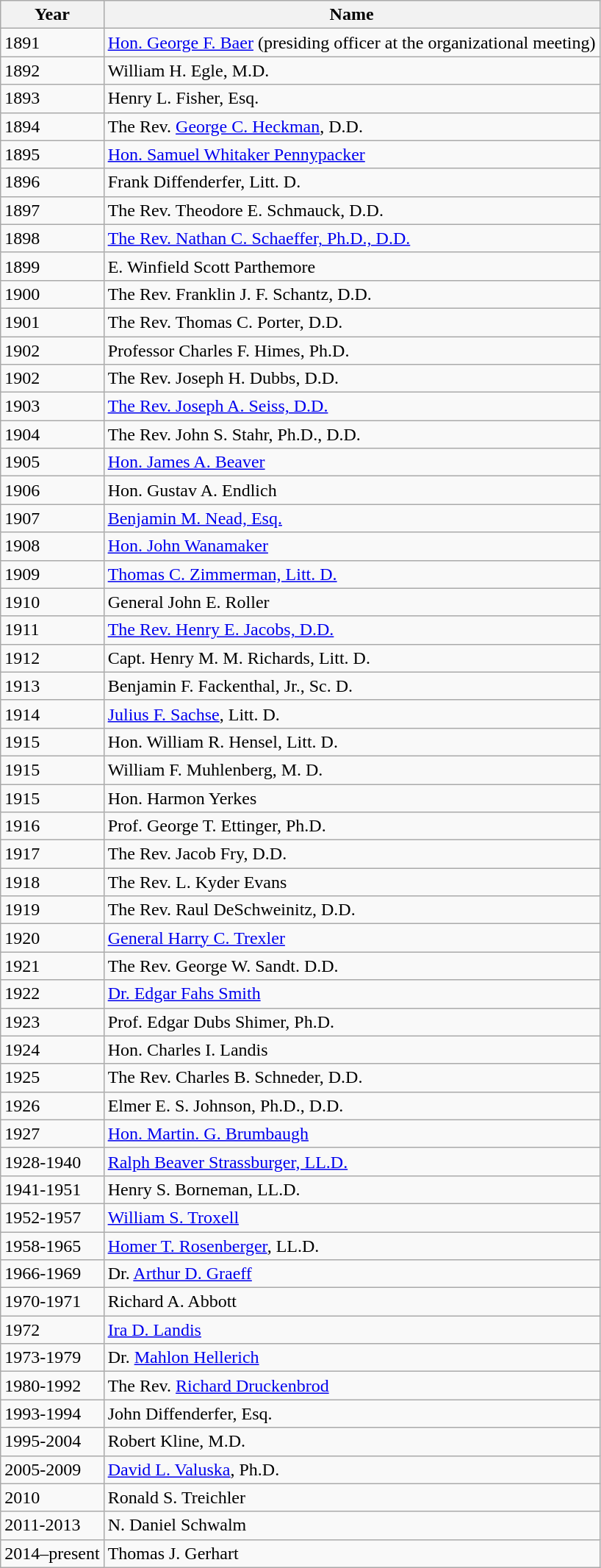<table class="wikitable">
<tr>
<th>Year</th>
<th>Name</th>
</tr>
<tr>
<td>1891</td>
<td><a href='#'>Hon. George F. Baer</a> (presiding officer at the organizational meeting)</td>
</tr>
<tr>
<td>1892</td>
<td>William H. Egle, M.D.</td>
</tr>
<tr>
<td>1893</td>
<td>Henry L. Fisher, Esq.</td>
</tr>
<tr>
<td>1894</td>
<td>The Rev. <a href='#'>George C. Heckman</a>, D.D.</td>
</tr>
<tr>
<td>1895</td>
<td><a href='#'>Hon. Samuel Whitaker Pennypacker</a></td>
</tr>
<tr>
<td>1896</td>
<td>Frank Diffenderfer, Litt. D.</td>
</tr>
<tr>
<td>1897</td>
<td>The Rev. Theodore E. Schmauck, D.D.</td>
</tr>
<tr>
<td>1898</td>
<td><a href='#'>The Rev. Nathan C. Schaeffer, Ph.D., D.D.</a></td>
</tr>
<tr>
<td>1899</td>
<td>E. Winfield Scott Parthemore</td>
</tr>
<tr>
<td>1900</td>
<td>The Rev. Franklin J. F. Schantz, D.D.</td>
</tr>
<tr>
<td>1901</td>
<td>The Rev. Thomas C. Porter, D.D.</td>
</tr>
<tr>
<td>1902</td>
<td>Professor Charles F. Himes, Ph.D.</td>
</tr>
<tr>
<td>1902</td>
<td>The Rev. Joseph H. Dubbs, D.D.</td>
</tr>
<tr>
<td>1903</td>
<td><a href='#'>The Rev. Joseph A. Seiss, D.D.</a></td>
</tr>
<tr>
<td>1904</td>
<td>The Rev. John S. Stahr, Ph.D., D.D.</td>
</tr>
<tr>
<td>1905</td>
<td><a href='#'>Hon. James A. Beaver</a></td>
</tr>
<tr>
<td>1906</td>
<td>Hon. Gustav A. Endlich</td>
</tr>
<tr>
<td>1907</td>
<td><a href='#'>Benjamin M. Nead, Esq.</a></td>
</tr>
<tr>
<td>1908</td>
<td><a href='#'>Hon. John Wanamaker</a></td>
</tr>
<tr>
<td>1909</td>
<td><a href='#'>Thomas C. Zimmerman, Litt. D.</a></td>
</tr>
<tr>
<td>1910</td>
<td>General John E. Roller</td>
</tr>
<tr>
<td>1911</td>
<td><a href='#'>The Rev. Henry E. Jacobs, D.D.</a></td>
</tr>
<tr>
<td>1912</td>
<td>Capt. Henry M. M. Richards, Litt. D.</td>
</tr>
<tr>
<td>1913</td>
<td>Benjamin F. Fackenthal, Jr., Sc. D.</td>
</tr>
<tr>
<td>1914</td>
<td><a href='#'>Julius F. Sachse</a>, Litt. D.</td>
</tr>
<tr>
<td>1915</td>
<td>Hon. William R. Hensel, Litt. D.</td>
</tr>
<tr>
<td>1915</td>
<td>William F. Muhlenberg, M. D.</td>
</tr>
<tr>
<td>1915</td>
<td>Hon. Harmon Yerkes</td>
</tr>
<tr>
<td>1916</td>
<td>Prof. George T. Ettinger, Ph.D.</td>
</tr>
<tr>
<td>1917</td>
<td>The Rev. Jacob Fry, D.D.</td>
</tr>
<tr>
<td>1918</td>
<td>The Rev. L. Kyder Evans</td>
</tr>
<tr>
<td>1919</td>
<td>The Rev. Raul DeSchweinitz, D.D.</td>
</tr>
<tr>
<td>1920</td>
<td><a href='#'>General Harry C. Trexler</a></td>
</tr>
<tr>
<td>1921</td>
<td>The Rev. George W. Sandt. D.D.</td>
</tr>
<tr>
<td>1922</td>
<td><a href='#'>Dr. Edgar Fahs Smith</a></td>
</tr>
<tr>
<td>1923</td>
<td>Prof. Edgar Dubs Shimer, Ph.D.</td>
</tr>
<tr>
<td>1924</td>
<td>Hon. Charles I. Landis</td>
</tr>
<tr>
<td>1925</td>
<td>The Rev. Charles B. Schneder, D.D.</td>
</tr>
<tr>
<td>1926</td>
<td>Elmer E. S. Johnson, Ph.D., D.D.</td>
</tr>
<tr>
<td>1927</td>
<td><a href='#'>Hon. Martin. G. Brumbaugh</a></td>
</tr>
<tr>
<td>1928-1940</td>
<td><a href='#'>Ralph Beaver Strassburger, LL.D.</a></td>
</tr>
<tr>
<td>1941-1951</td>
<td>Henry S. Borneman, LL.D.</td>
</tr>
<tr>
<td>1952-1957</td>
<td><a href='#'>William S. Troxell</a></td>
</tr>
<tr>
<td>1958-1965</td>
<td><a href='#'>Homer T. Rosenberger</a>, LL.D.</td>
</tr>
<tr>
<td>1966-1969</td>
<td>Dr. <a href='#'>Arthur D. Graeff</a></td>
</tr>
<tr>
<td>1970-1971</td>
<td>Richard A. Abbott</td>
</tr>
<tr>
<td>1972</td>
<td><a href='#'>Ira D. Landis</a></td>
</tr>
<tr>
<td>1973-1979</td>
<td>Dr. <a href='#'>Mahlon Hellerich</a></td>
</tr>
<tr>
<td>1980-1992</td>
<td>The Rev. <a href='#'>Richard Druckenbrod</a></td>
</tr>
<tr>
<td>1993-1994</td>
<td>John Diffenderfer, Esq.</td>
</tr>
<tr>
<td>1995-2004</td>
<td>Robert Kline, M.D.</td>
</tr>
<tr>
<td>2005-2009</td>
<td><a href='#'>David L. Valuska</a>, Ph.D.</td>
</tr>
<tr>
<td>2010</td>
<td>Ronald S. Treichler</td>
</tr>
<tr>
<td>2011-2013</td>
<td>N. Daniel Schwalm</td>
</tr>
<tr>
<td>2014–present</td>
<td>Thomas J. Gerhart</td>
</tr>
</table>
